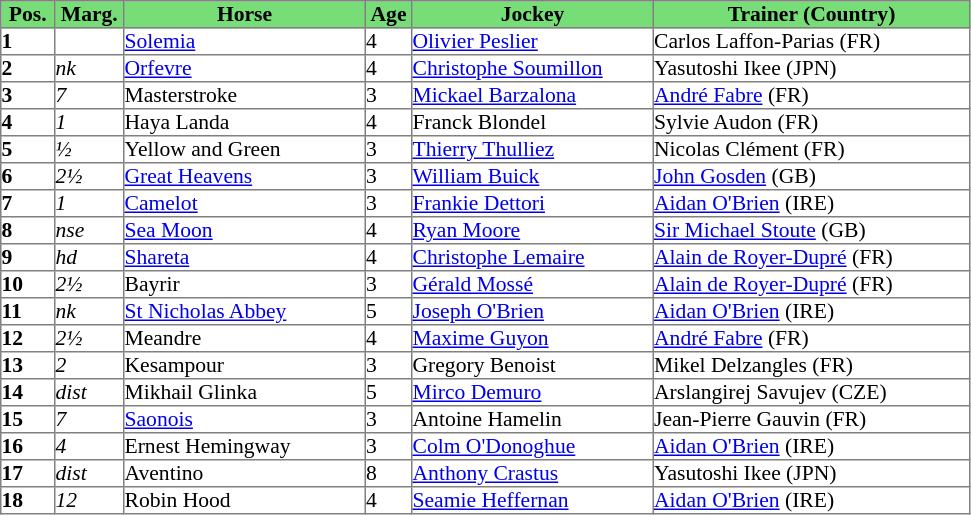<table class = "sortable" | border="1" cellpadding="0" style="border-collapse: collapse; font-size:90%">
<tr style="background:#7d7; text-align:center;">
<th style="width:35px;"><strong>Pos.</strong></th>
<th style="width:45px;"><strong>Marg.</strong></th>
<th style="width:160px;"><strong>Horse</strong></th>
<th style="width:30px;"><strong>Age</strong></th>
<th style="width:160px;"><strong>Jockey</strong></th>
<th style="width:210px;"><strong>Trainer (Country)</strong></th>
</tr>
<tr>
<td><strong>1</strong></td>
<td></td>
<td><a href='#'>Solemia</a></td>
<td>4</td>
<td><a href='#'>Olivier Peslier</a></td>
<td>Carlos Laffon-Parias (FR)</td>
</tr>
<tr>
<td><strong>2</strong></td>
<td><em>nk</em></td>
<td><a href='#'>Orfevre</a></td>
<td>4</td>
<td><a href='#'>Christophe Soumillon</a></td>
<td>Yasutoshi Ikee (JPN)</td>
</tr>
<tr>
<td><strong>3</strong></td>
<td><em>7</em></td>
<td>Masterstroke</td>
<td>3</td>
<td><a href='#'>Mickael Barzalona</a></td>
<td><a href='#'>André Fabre</a> (FR)</td>
</tr>
<tr>
<td><strong>4</strong></td>
<td><em>1</em></td>
<td>Haya Landa</td>
<td>4</td>
<td>Franck Blondel</td>
<td>Sylvie Audon (FR)</td>
</tr>
<tr>
<td><strong>5</strong></td>
<td><em>½</em></td>
<td>Yellow and Green</td>
<td>3</td>
<td><a href='#'>Thierry Thulliez</a></td>
<td>Nicolas Clément (FR)</td>
</tr>
<tr>
<td><strong>6</strong></td>
<td><em>2½</em></td>
<td><a href='#'>Great Heavens</a></td>
<td>3</td>
<td><a href='#'>William Buick</a></td>
<td><a href='#'>John Gosden</a> (GB)</td>
</tr>
<tr>
<td><strong>7</strong></td>
<td><em>1</em></td>
<td><a href='#'>Camelot</a></td>
<td>3</td>
<td><a href='#'>Frankie Dettori</a></td>
<td><a href='#'>Aidan O'Brien</a> (IRE)</td>
</tr>
<tr>
<td><strong>8</strong></td>
<td><em>nse</em></td>
<td><a href='#'>Sea Moon</a></td>
<td>4</td>
<td><a href='#'>Ryan Moore</a></td>
<td><a href='#'>Sir Michael Stoute</a> (GB)</td>
</tr>
<tr>
<td><strong>9</strong></td>
<td><em>hd</em></td>
<td><a href='#'>Shareta</a></td>
<td>4</td>
<td><a href='#'>Christophe Lemaire</a></td>
<td><a href='#'>Alain de Royer-Dupré</a> (FR)</td>
</tr>
<tr>
<td><strong>10</strong></td>
<td><em>2½</em></td>
<td>Bayrir</td>
<td>3</td>
<td><a href='#'>Gérald Mossé</a></td>
<td><a href='#'>Alain de Royer-Dupré</a> (FR)</td>
</tr>
<tr>
<td><strong>11</strong></td>
<td><em>nk</em></td>
<td><a href='#'>St Nicholas Abbey</a></td>
<td>5</td>
<td><a href='#'>Joseph O'Brien</a></td>
<td><a href='#'>Aidan O'Brien</a> (IRE)</td>
</tr>
<tr>
<td><strong>12</strong></td>
<td><em>2½</em></td>
<td>Meandre</td>
<td>4</td>
<td><a href='#'>Maxime Guyon</a></td>
<td><a href='#'>André Fabre</a> (FR)</td>
</tr>
<tr>
<td><strong>13</strong></td>
<td><em>2</em></td>
<td>Kesampour</td>
<td>3</td>
<td>Gregory Benoist</td>
<td>Mikel Delzangles (FR)</td>
</tr>
<tr>
<td><strong>14</strong></td>
<td><em>dist</em></td>
<td>Mikhail Glinka</td>
<td>5</td>
<td><a href='#'>Mirco Demuro</a></td>
<td>Arslangirej Savujev (CZE)</td>
</tr>
<tr>
<td><strong>15</strong></td>
<td><em>7</em></td>
<td><a href='#'>Saonois</a></td>
<td>3</td>
<td>Antoine Hamelin</td>
<td>Jean-Pierre Gauvin (FR)</td>
</tr>
<tr>
<td><strong>16</strong></td>
<td><em>4</em></td>
<td>Ernest Hemingway</td>
<td>3</td>
<td><a href='#'>Colm O'Donoghue</a></td>
<td><a href='#'>Aidan O'Brien</a> (IRE)</td>
</tr>
<tr>
<td><strong>17</strong></td>
<td><em>dist</em></td>
<td>Aventino</td>
<td>8</td>
<td><a href='#'>Anthony Crastus</a></td>
<td>Yasutoshi Ikee (JPN)</td>
</tr>
<tr>
<td><strong>18</strong></td>
<td><em>12</em></td>
<td>Robin Hood</td>
<td>4</td>
<td><a href='#'>Seamie Heffernan</a></td>
<td><a href='#'>Aidan O'Brien</a> (IRE)</td>
</tr>
</table>
